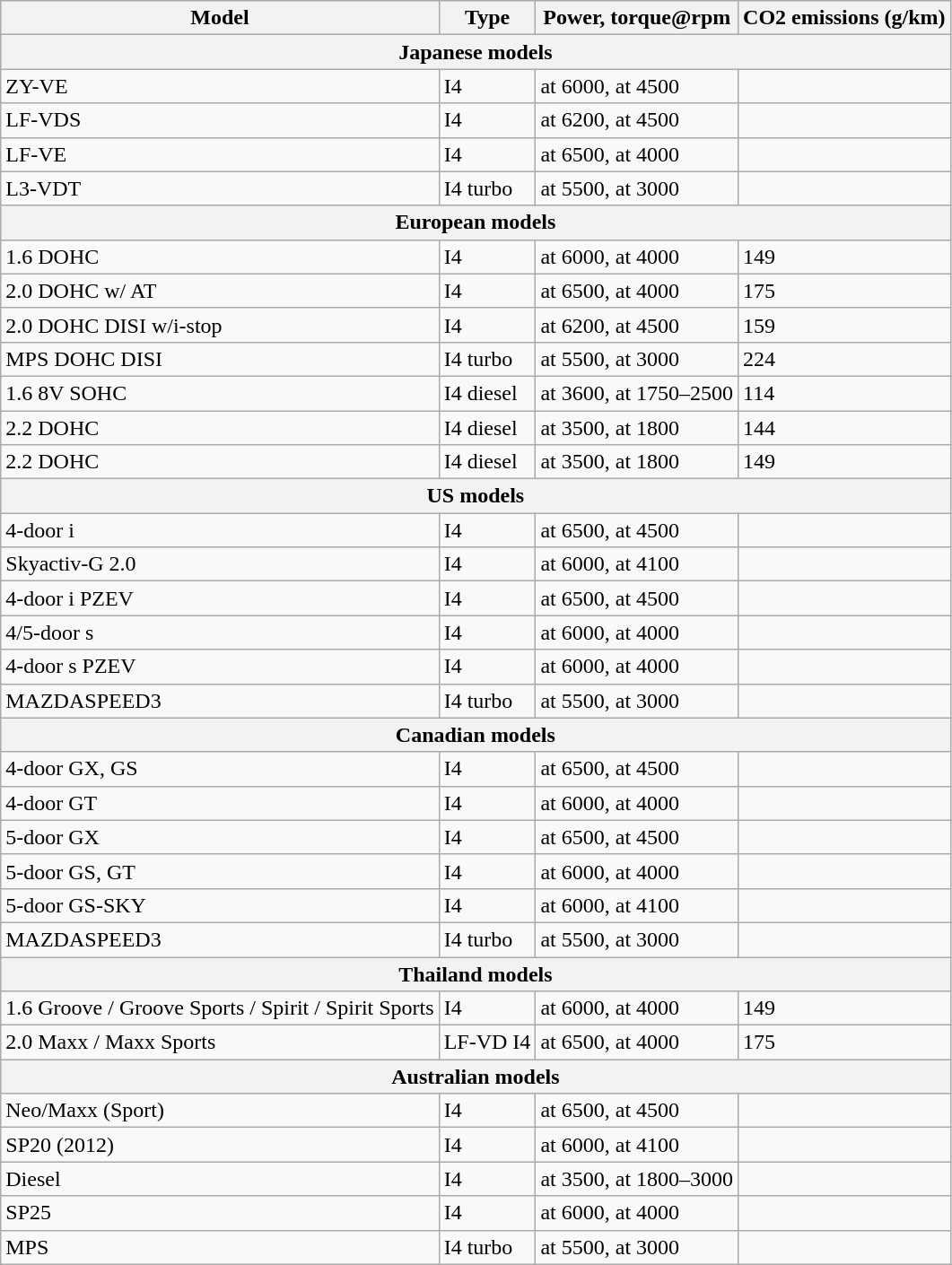<table class="wikitable">
<tr>
<th>Model</th>
<th>Type</th>
<th>Power, torque@rpm</th>
<th>CO2 emissions (g/km)</th>
</tr>
<tr>
<th colspan=4>Japanese models</th>
</tr>
<tr>
<td>ZY-VE</td>
<td> I4</td>
<td> at 6000,  at 4500</td>
<td></td>
</tr>
<tr>
<td>LF-VDS</td>
<td> I4</td>
<td> at 6200,  at 4500</td>
<td></td>
</tr>
<tr>
<td>LF-VE</td>
<td> I4</td>
<td> at 6500,  at 4000</td>
<td></td>
</tr>
<tr>
<td>L3-VDT</td>
<td> I4 turbo</td>
<td> at 5500,  at 3000</td>
<td></td>
</tr>
<tr>
<th colspan=4>European models</th>
</tr>
<tr>
<td>1.6 DOHC</td>
<td> I4</td>
<td> at 6000,  at 4000</td>
<td>149</td>
</tr>
<tr>
<td>2.0 DOHC w/ AT</td>
<td> I4</td>
<td> at 6500,  at 4000</td>
<td>175</td>
</tr>
<tr>
<td>2.0 DOHC DISI w/i-stop</td>
<td> I4</td>
<td> at 6200,  at 4500</td>
<td>159</td>
</tr>
<tr>
<td>MPS DOHC DISI</td>
<td> I4 turbo</td>
<td> at 5500,  at 3000</td>
<td>224</td>
</tr>
<tr>
<td>1.6 8V SOHC</td>
<td> I4 diesel</td>
<td> at 3600,  at 1750–2500</td>
<td>114</td>
</tr>
<tr>
<td>2.2 DOHC</td>
<td> I4 diesel</td>
<td> at 3500,  at 1800</td>
<td>144</td>
</tr>
<tr>
<td>2.2 DOHC</td>
<td> I4 diesel</td>
<td> at 3500,  at 1800</td>
<td>149</td>
</tr>
<tr>
<th colspan=4>US models</th>
</tr>
<tr>
<td>4-door i</td>
<td> I4</td>
<td> at 6500,  at 4500</td>
<td></td>
</tr>
<tr>
<td>Skyactiv-G 2.0</td>
<td> I4</td>
<td> at 6000,  at 4100</td>
<td></td>
</tr>
<tr>
<td>4-door i PZEV</td>
<td> I4</td>
<td> at 6500,  at 4500</td>
<td></td>
</tr>
<tr>
<td>4/5-door s</td>
<td> I4</td>
<td> at 6000,  at 4000</td>
<td></td>
</tr>
<tr>
<td>4-door s PZEV</td>
<td> I4</td>
<td> at 6000,  at 4000</td>
<td></td>
</tr>
<tr>
<td>MAZDASPEED3</td>
<td> I4 turbo</td>
<td> at 5500,  at 3000</td>
<td></td>
</tr>
<tr>
<th colspan=4>Canadian models</th>
</tr>
<tr>
<td>4-door GX, GS</td>
<td> I4</td>
<td> at 6500,  at 4500</td>
<td></td>
</tr>
<tr>
<td>4-door GT</td>
<td> I4</td>
<td> at 6000,  at 4000</td>
<td></td>
</tr>
<tr>
<td>5-door GX</td>
<td> I4</td>
<td> at 6500,  at 4500</td>
<td></td>
</tr>
<tr>
<td>5-door GS, GT</td>
<td> I4</td>
<td> at 6000,  at 4000</td>
<td></td>
</tr>
<tr>
<td>5-door GS-SKY</td>
<td> I4</td>
<td> at 6000,  at 4100</td>
<td></td>
</tr>
<tr>
<td>MAZDASPEED3</td>
<td> I4 turbo</td>
<td> at 5500,  at 3000</td>
<td></td>
</tr>
<tr>
<th colspan=4>Thailand models</th>
</tr>
<tr>
<td>1.6 Groove / Groove Sports / Spirit / Spirit Sports</td>
<td> I4</td>
<td> at 6000,  at 4000</td>
<td>149</td>
</tr>
<tr>
<td>2.0 Maxx / Maxx Sports</td>
<td> LF-VD I4</td>
<td> at 6500,  at 4000</td>
<td>175</td>
</tr>
<tr>
<th colspan=4>Australian models</th>
</tr>
<tr>
<td>Neo/Maxx (Sport)</td>
<td> I4</td>
<td> at 6500,  at 4500</td>
<td></td>
</tr>
<tr>
<td>SP20 (2012)</td>
<td> I4</td>
<td> at 6000,  at 4100</td>
<td></td>
</tr>
<tr>
<td>Diesel</td>
<td> I4</td>
<td> at 3500,  at 1800–3000</td>
<td></td>
</tr>
<tr>
<td>SP25</td>
<td> I4</td>
<td> at 6000,  at 4000</td>
<td></td>
</tr>
<tr>
<td>MPS</td>
<td> I4 turbo</td>
<td> at 5500,  at 3000</td>
<td></td>
</tr>
</table>
